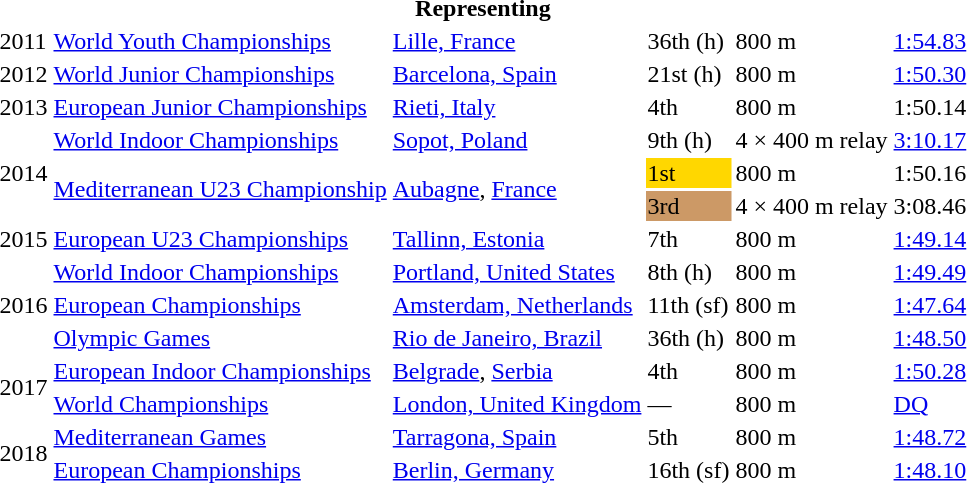<table>
<tr>
<th colspan="6">Representing </th>
</tr>
<tr>
<td>2011</td>
<td><a href='#'>World Youth Championships</a></td>
<td><a href='#'>Lille, France</a></td>
<td>36th (h)</td>
<td>800 m</td>
<td><a href='#'>1:54.83</a></td>
</tr>
<tr>
<td>2012</td>
<td><a href='#'>World Junior Championships</a></td>
<td><a href='#'>Barcelona, Spain</a></td>
<td>21st (h)</td>
<td>800 m</td>
<td><a href='#'>1:50.30</a></td>
</tr>
<tr>
<td>2013</td>
<td><a href='#'>European Junior Championships</a></td>
<td><a href='#'>Rieti, Italy</a></td>
<td>4th</td>
<td>800 m</td>
<td>1:50.14</td>
</tr>
<tr>
<td rowspan=3>2014</td>
<td><a href='#'>World Indoor Championships</a></td>
<td><a href='#'>Sopot, Poland</a></td>
<td>9th (h)</td>
<td>4 × 400 m relay</td>
<td><a href='#'>3:10.17</a></td>
</tr>
<tr>
<td rowspan=2><a href='#'>Mediterranean U23 Championship</a></td>
<td rowspan=2><a href='#'>Aubagne</a>, <a href='#'>France</a></td>
<td bgcolor=gold>1st</td>
<td>800 m</td>
<td>1:50.16</td>
</tr>
<tr>
<td bgcolor=cc9966>3rd</td>
<td>4 × 400 m relay</td>
<td>3:08.46</td>
</tr>
<tr>
<td>2015</td>
<td><a href='#'>European U23 Championships</a></td>
<td><a href='#'>Tallinn, Estonia</a></td>
<td>7th</td>
<td>800 m</td>
<td><a href='#'>1:49.14</a></td>
</tr>
<tr>
<td rowspan=3>2016</td>
<td><a href='#'>World Indoor Championships</a></td>
<td><a href='#'>Portland, United States</a></td>
<td>8th (h)</td>
<td>800 m</td>
<td><a href='#'>1:49.49</a></td>
</tr>
<tr>
<td><a href='#'>European Championships</a></td>
<td><a href='#'>Amsterdam, Netherlands</a></td>
<td>11th (sf)</td>
<td>800 m</td>
<td><a href='#'>1:47.64</a></td>
</tr>
<tr>
<td><a href='#'>Olympic Games</a></td>
<td><a href='#'>Rio de Janeiro, Brazil</a></td>
<td>36th (h)</td>
<td>800 m</td>
<td><a href='#'>1:48.50</a></td>
</tr>
<tr>
<td rowspan=2>2017</td>
<td><a href='#'>European Indoor Championships</a></td>
<td><a href='#'>Belgrade</a>, <a href='#'>Serbia</a></td>
<td>4th</td>
<td>800 m</td>
<td><a href='#'>1:50.28</a></td>
</tr>
<tr>
<td><a href='#'>World Championships</a></td>
<td><a href='#'>London, United Kingdom</a></td>
<td>—</td>
<td>800 m</td>
<td><a href='#'>DQ</a></td>
</tr>
<tr>
<td rowspan=2>2018</td>
<td><a href='#'>Mediterranean Games</a></td>
<td><a href='#'>Tarragona, Spain</a></td>
<td>5th</td>
<td>800 m</td>
<td><a href='#'>1:48.72</a></td>
</tr>
<tr>
<td><a href='#'>European Championships</a></td>
<td><a href='#'>Berlin, Germany</a></td>
<td>16th (sf)</td>
<td>800 m</td>
<td><a href='#'>1:48.10</a></td>
</tr>
</table>
